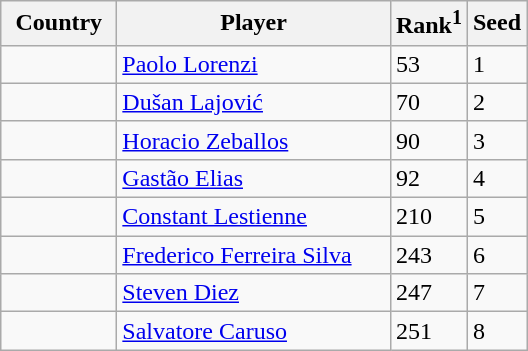<table class="sortable wikitable">
<tr>
<th width="70">Country</th>
<th width="175">Player</th>
<th>Rank<sup>1</sup></th>
<th>Seed</th>
</tr>
<tr>
<td></td>
<td><a href='#'>Paolo Lorenzi</a></td>
<td>53</td>
<td>1</td>
</tr>
<tr>
<td></td>
<td><a href='#'>Dušan Lajović</a></td>
<td>70</td>
<td>2</td>
</tr>
<tr>
<td></td>
<td><a href='#'>Horacio Zeballos</a></td>
<td>90</td>
<td>3</td>
</tr>
<tr>
<td></td>
<td><a href='#'>Gastão Elias</a></td>
<td>92</td>
<td>4</td>
</tr>
<tr>
<td></td>
<td><a href='#'>Constant Lestienne</a></td>
<td>210</td>
<td>5</td>
</tr>
<tr>
<td></td>
<td><a href='#'>Frederico Ferreira Silva</a></td>
<td>243</td>
<td>6</td>
</tr>
<tr>
<td></td>
<td><a href='#'>Steven Diez</a></td>
<td>247</td>
<td>7</td>
</tr>
<tr>
<td></td>
<td><a href='#'>Salvatore Caruso</a></td>
<td>251</td>
<td>8</td>
</tr>
</table>
